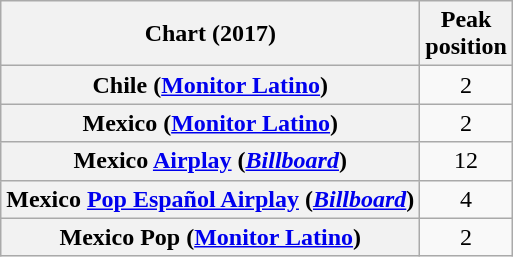<table class="wikitable plainrowheaders" style="text-align:center">
<tr>
<th scope="col">Chart (2017)</th>
<th scope="col">Peak<br>position</th>
</tr>
<tr>
<th scope="row">Chile (<a href='#'>Monitor Latino</a>)</th>
<td>2</td>
</tr>
<tr>
<th scope="row">Mexico (<a href='#'>Monitor Latino</a>)</th>
<td>2</td>
</tr>
<tr>
<th scope="row">Mexico <a href='#'>Airplay</a> (<em><a href='#'>Billboard</a></em>)</th>
<td>12</td>
</tr>
<tr>
<th scope="row">Mexico <a href='#'>Pop Español Airplay</a> (<em><a href='#'>Billboard</a></em>)</th>
<td>4</td>
</tr>
<tr>
<th scope="row">Mexico Pop (<a href='#'>Monitor Latino</a>)</th>
<td>2</td>
</tr>
</table>
